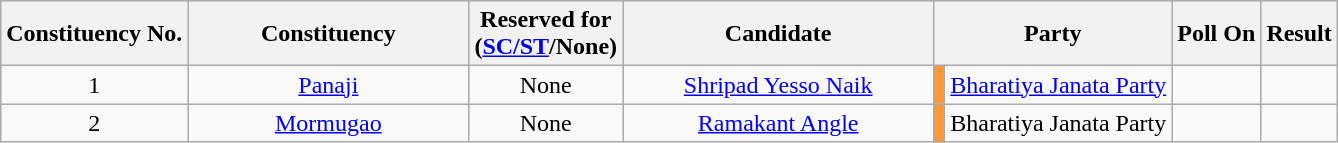<table class="wikitable sortable" style="text-align:center">
<tr>
<th>Constituency No.</th>
<th style="width:180px;">Constituency</th>
<th>Reserved for<br>(<a href='#'>SC/ST</a>/None)</th>
<th style="width:200px;">Candidate</th>
<th colspan="2">Party</th>
<th>Poll On</th>
<th>Result</th>
</tr>
<tr>
<td style="text-align:center;">1</td>
<td><a href='#'>Panaji</a></td>
<td>None</td>
<td><a href='#'>Shripad Yesso Naik</a></td>
<td bgcolor=#FF9933></td>
<td><a href='#'>Bharatiya Janata Party</a></td>
<td></td>
<td></td>
</tr>
<tr>
<td style="text-align:center;">2</td>
<td><a href='#'>Mormugao</a></td>
<td>None</td>
<td><a href='#'>Ramakant Angle</a></td>
<td bgcolor=#FF9933></td>
<td>Bharatiya Janata Party</td>
<td></td>
<td></td>
</tr>
</table>
